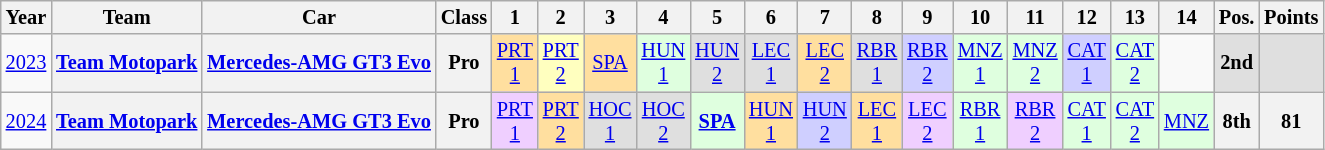<table class="wikitable" border="1" style="text-align:center; font-size:85%;">
<tr>
<th>Year</th>
<th>Team</th>
<th>Car</th>
<th>Class</th>
<th>1</th>
<th>2</th>
<th>3</th>
<th>4</th>
<th>5</th>
<th>6</th>
<th>7</th>
<th>8</th>
<th>9</th>
<th>10</th>
<th>11</th>
<th>12</th>
<th>13</th>
<th>14</th>
<th>Pos.</th>
<th>Points</th>
</tr>
<tr>
<td><a href='#'>2023</a></td>
<th nowrap><a href='#'>Team Motopark</a></th>
<th nowrap><a href='#'>Mercedes-AMG GT3 Evo</a></th>
<th>Pro</th>
<td style="background:#FFDF9F;"><a href='#'>PRT<br>1</a><br></td>
<td style="background:#FFFFBF;"><a href='#'>PRT<br>2</a><br></td>
<td style="background:#FFDF9F;"><a href='#'>SPA</a><br></td>
<td style="background:#DFFFDF;"><a href='#'>HUN<br>1</a><br></td>
<td style="background:#DFDFDF;"><a href='#'>HUN<br>2</a><br></td>
<td style="background:#DFDFDF;"><a href='#'>LEC<br>1</a><br></td>
<td style="background:#FFDF9F;"><a href='#'>LEC<br>2</a><br></td>
<td style="background:#DFDFDF;"><a href='#'>RBR<br>1</a><br></td>
<td style="background:#CFCFFF;"><a href='#'>RBR<br>2</a><br></td>
<td style="background:#DFFFDF;"><a href='#'>MNZ<br>1</a><br></td>
<td style="background:#DFFFDF;"><a href='#'>MNZ<br>2</a><br></td>
<td style="background:#CFCFFF;"><a href='#'>CAT<br>1</a><br></td>
<td style="background:#DFFFDF;"><a href='#'>CAT<br>2</a><br></td>
<td></td>
<th style="background:#DFDFDF;">2nd</th>
<th style="background:#DFDFDF;"></th>
</tr>
<tr>
<td><a href='#'>2024</a></td>
<th nowrap><a href='#'>Team Motopark</a></th>
<th nowrap><a href='#'>Mercedes-AMG GT3 Evo</a></th>
<th>Pro</th>
<td style="background:#EFCFFF;"><a href='#'>PRT<br>1</a><br></td>
<td style="background:#FFDF9F;"><a href='#'>PRT<br>2</a><br></td>
<td style="background:#DFDFDF;"><a href='#'>HOC<br>1</a><br></td>
<td style="background:#DFDFDF;"><a href='#'>HOC<br>2</a><br></td>
<td style="background:#DFFFDF;"><strong><a href='#'>SPA</a></strong><br></td>
<td style="background:#FFDF9F;"><a href='#'>HUN<br>1</a><br></td>
<td style="background:#CFCFFF;"><a href='#'>HUN<br>2</a><br></td>
<td style="background:#FFDF9F;"><a href='#'>LEC<br>1</a><br></td>
<td style="background:#EFCFFF;"><a href='#'>LEC<br>2</a><br></td>
<td style="background:#DFFFDF;"><a href='#'>RBR<br>1</a><br></td>
<td style="background:#EFCFFF;"><a href='#'>RBR<br>2</a><br></td>
<td style="background:#DFFFDF;"><a href='#'>CAT<br>1</a><br></td>
<td style="background:#DFFFDF;"><a href='#'>CAT<br>2</a><br></td>
<td style="background:#DFFFDF;"><a href='#'>MNZ</a><br></td>
<th>8th</th>
<th>81</th>
</tr>
</table>
